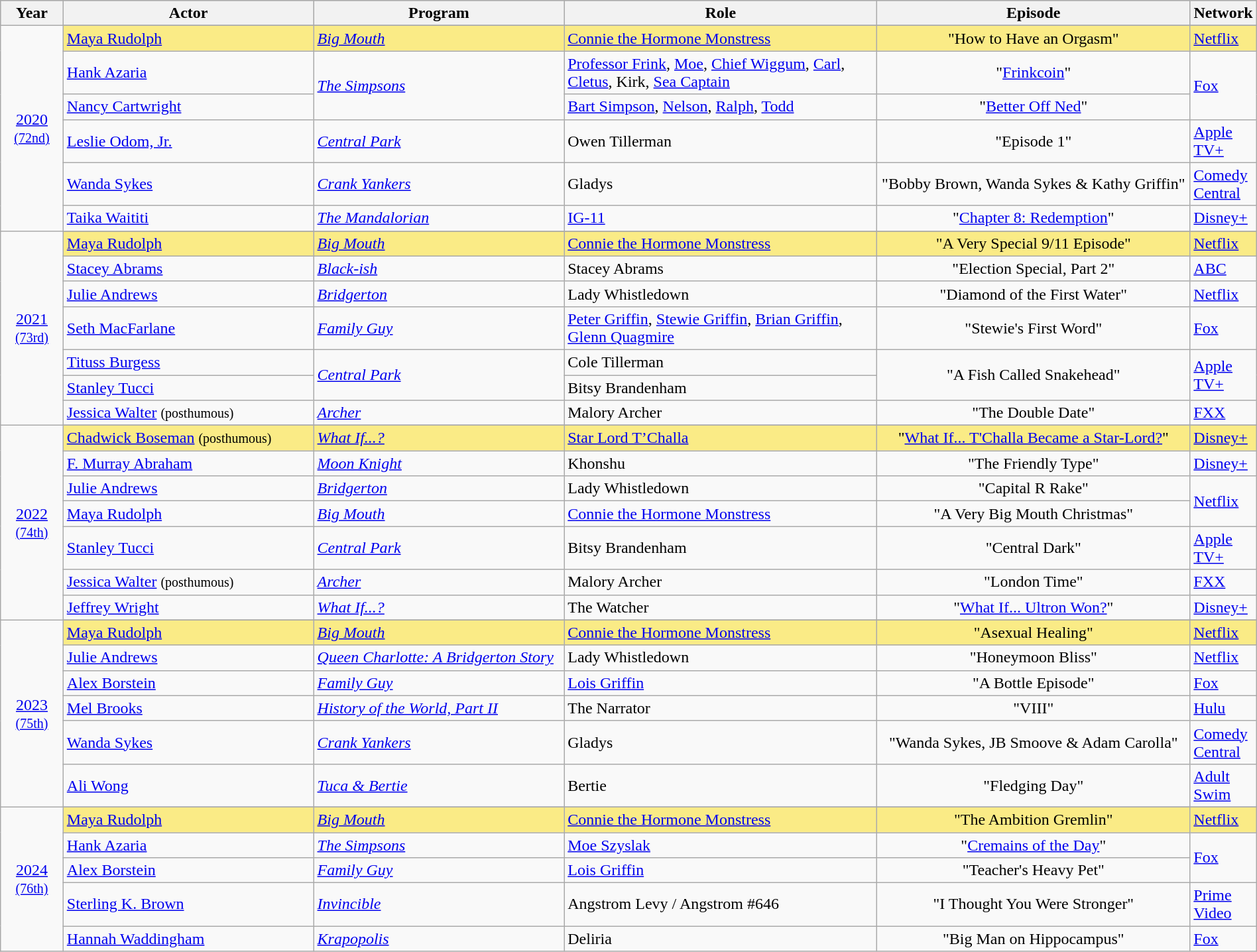<table class="wikitable" style="width:100%">
<tr bgcolor="#bebebe">
<th width="5%">Year</th>
<th width="20%">Actor</th>
<th width="20%">Program</th>
<th width="25%">Role</th>
<th width="25%">Episode</th>
<th width="5%">Network</th>
</tr>
<tr>
<td rowspan=7 style="text-align:center"><a href='#'>2020</a><br><small><a href='#'>(72nd)</a></small></td>
</tr>
<tr style="background:#FAEB86">
<td><a href='#'>Maya Rudolph</a></td>
<td><em><a href='#'>Big Mouth</a></em></td>
<td><a href='#'>Connie the Hormone Monstress</a></td>
<td align=center>"How to Have an Orgasm"</td>
<td><a href='#'>Netflix</a></td>
</tr>
<tr>
<td><a href='#'>Hank Azaria</a></td>
<td rowspan=2><em><a href='#'>The Simpsons</a></em></td>
<td><a href='#'>Professor Frink</a>, <a href='#'>Moe</a>, <a href='#'>Chief Wiggum</a>, <a href='#'>Carl</a>, <a href='#'>Cletus</a>, Kirk, <a href='#'>Sea Captain</a></td>
<td align=center>"<a href='#'>Frinkcoin</a>"</td>
<td rowspan=2><a href='#'>Fox</a></td>
</tr>
<tr>
<td><a href='#'>Nancy Cartwright</a></td>
<td><a href='#'>Bart Simpson</a>, <a href='#'>Nelson</a>, <a href='#'>Ralph</a>, <a href='#'>Todd</a></td>
<td align=center>"<a href='#'>Better Off Ned</a>"</td>
</tr>
<tr>
<td><a href='#'>Leslie Odom, Jr.</a></td>
<td><em><a href='#'>Central Park</a></em></td>
<td>Owen Tillerman</td>
<td align=center>"Episode 1"</td>
<td><a href='#'>Apple TV+</a></td>
</tr>
<tr>
<td><a href='#'>Wanda Sykes</a></td>
<td><em><a href='#'>Crank Yankers</a></em></td>
<td>Gladys</td>
<td align=center>"Bobby Brown, Wanda Sykes & Kathy Griffin"</td>
<td><a href='#'>Comedy Central</a></td>
</tr>
<tr>
<td><a href='#'>Taika Waititi</a></td>
<td><em><a href='#'>The Mandalorian</a></em></td>
<td><a href='#'>IG-11</a></td>
<td align=center>"<a href='#'>Chapter 8: Redemption</a>"</td>
<td><a href='#'>Disney+</a></td>
</tr>
<tr>
<td rowspan="8" style="text-align:center"><a href='#'>2021</a><br><small><a href='#'>(73rd)</a></small></td>
</tr>
<tr style="background:#FAEB86">
<td><a href='#'>Maya Rudolph</a></td>
<td><em><a href='#'>Big Mouth</a></em></td>
<td><a href='#'>Connie the Hormone Monstress</a></td>
<td align=center>"A Very Special 9/11 Episode"</td>
<td><a href='#'>Netflix</a></td>
</tr>
<tr>
<td><a href='#'>Stacey Abrams</a></td>
<td><em><a href='#'>Black-ish</a></em></td>
<td>Stacey Abrams</td>
<td align=center>"Election Special, Part 2"</td>
<td><a href='#'>ABC</a></td>
</tr>
<tr>
<td><a href='#'>Julie Andrews</a></td>
<td><em><a href='#'>Bridgerton</a></em></td>
<td>Lady Whistledown</td>
<td align=center>"Diamond of the First Water"</td>
<td><a href='#'>Netflix</a></td>
</tr>
<tr>
<td><a href='#'>Seth MacFarlane</a></td>
<td><em><a href='#'>Family Guy</a></em></td>
<td><a href='#'>Peter Griffin</a>, <a href='#'>Stewie Griffin</a>, <a href='#'>Brian Griffin</a>, <a href='#'>Glenn Quagmire</a></td>
<td align=center>"Stewie's First Word"</td>
<td><a href='#'>Fox</a></td>
</tr>
<tr>
<td><a href='#'>Tituss Burgess</a></td>
<td rowspan="2"><em><a href='#'>Central Park</a></em></td>
<td>Cole Tillerman</td>
<td rowspan="2" align=center>"A Fish Called Snakehead"</td>
<td rowspan="2"><a href='#'>Apple TV+</a></td>
</tr>
<tr>
<td><a href='#'>Stanley Tucci</a></td>
<td>Bitsy Brandenham</td>
</tr>
<tr>
<td><a href='#'>Jessica Walter</a> <small>(posthumous)</small></td>
<td><em><a href='#'>Archer</a></em></td>
<td>Malory Archer</td>
<td align=center>"The Double Date"</td>
<td><a href='#'>FXX</a></td>
</tr>
<tr>
<td rowspan="8" style="text-align:center"><a href='#'>2022</a><br><small><a href='#'>(74th)</a></small><br></td>
</tr>
<tr style="background:#FAEB86">
<td><a href='#'>Chadwick Boseman</a> <small>(posthumous)</small></td>
<td><em><a href='#'>What If...?</a></em></td>
<td><a href='#'>Star Lord T’Challa</a></td>
<td align=center>"<a href='#'>What If... T'Challa Became a Star-Lord?</a>"</td>
<td><a href='#'>Disney+</a></td>
</tr>
<tr>
<td><a href='#'>F. Murray Abraham</a></td>
<td><em><a href='#'>Moon Knight</a></em></td>
<td>Khonshu</td>
<td align=center>"The Friendly Type"</td>
<td><a href='#'>Disney+</a></td>
</tr>
<tr>
<td><a href='#'>Julie Andrews</a></td>
<td><em><a href='#'>Bridgerton</a></em></td>
<td>Lady Whistledown</td>
<td align=center>"Capital R Rake"</td>
<td rowspan=2><a href='#'>Netflix</a></td>
</tr>
<tr>
<td><a href='#'>Maya Rudolph</a></td>
<td><em><a href='#'>Big Mouth</a></em></td>
<td><a href='#'>Connie the Hormone Monstress</a></td>
<td align=center>"A Very Big Mouth Christmas"</td>
</tr>
<tr>
<td><a href='#'>Stanley Tucci</a></td>
<td><em><a href='#'>Central Park</a></em></td>
<td>Bitsy Brandenham</td>
<td align=center>"Central Dark"</td>
<td><a href='#'>Apple TV+</a></td>
</tr>
<tr>
<td><a href='#'>Jessica Walter</a> <small>(posthumous)</small></td>
<td><em><a href='#'>Archer</a></em></td>
<td>Malory Archer</td>
<td align=center>"London Time"</td>
<td><a href='#'>FXX</a></td>
</tr>
<tr>
<td><a href='#'>Jeffrey Wright</a></td>
<td><em><a href='#'>What If...?</a></em></td>
<td>The Watcher</td>
<td align=center>"<a href='#'>What If... Ultron Won?</a>"</td>
<td><a href='#'>Disney+</a></td>
</tr>
<tr>
<td rowspan="7" style="text-align:center"><a href='#'>2023</a><br><small><a href='#'>(75th)</a></small><br></td>
</tr>
<tr style="background:#FAEB86">
<td><a href='#'>Maya Rudolph</a></td>
<td><em><a href='#'>Big Mouth</a></em></td>
<td><a href='#'>Connie the Hormone Monstress</a></td>
<td align=center>"Asexual Healing"</td>
<td><a href='#'>Netflix</a></td>
</tr>
<tr>
<td><a href='#'>Julie Andrews</a></td>
<td><em><a href='#'>Queen Charlotte: A Bridgerton Story</a></em></td>
<td>Lady Whistledown</td>
<td align=center>"Honeymoon Bliss"</td>
<td><a href='#'>Netflix</a></td>
</tr>
<tr>
<td><a href='#'>Alex Borstein</a></td>
<td><em><a href='#'>Family Guy</a></em></td>
<td><a href='#'>Lois Griffin</a></td>
<td align=center>"A Bottle Episode"</td>
<td><a href='#'>Fox</a></td>
</tr>
<tr>
<td><a href='#'>Mel Brooks</a></td>
<td><em><a href='#'>History of the World, Part II</a></em></td>
<td>The Narrator</td>
<td align=center>"VIII"</td>
<td><a href='#'>Hulu</a></td>
</tr>
<tr>
<td><a href='#'>Wanda Sykes</a></td>
<td><em><a href='#'>Crank Yankers</a></em></td>
<td>Gladys</td>
<td align=center>"Wanda Sykes, JB Smoove & Adam Carolla"</td>
<td><a href='#'>Comedy Central</a></td>
</tr>
<tr>
<td><a href='#'>Ali Wong</a></td>
<td><em><a href='#'>Tuca & Bertie</a></em></td>
<td>Bertie</td>
<td align=center>"Fledging Day"</td>
<td><a href='#'>Adult Swim</a></td>
</tr>
<tr>
<td rowspan="6" style="text-align:center"><a href='#'>2024</a><br><small><a href='#'>(76th)</a></small><br></td>
</tr>
<tr style="background:#FAEB86">
<td><a href='#'>Maya Rudolph</a></td>
<td><em><a href='#'>Big Mouth</a></em></td>
<td><a href='#'>Connie the Hormone Monstress</a></td>
<td align=center>"The Ambition Gremlin"</td>
<td><a href='#'>Netflix</a></td>
</tr>
<tr>
<td><a href='#'>Hank Azaria</a></td>
<td><em><a href='#'>The Simpsons</a></em></td>
<td><a href='#'>Moe Szyslak</a></td>
<td align=center>"<a href='#'>Cremains of the Day</a>"</td>
<td rowspan="2"><a href='#'>Fox</a></td>
</tr>
<tr>
<td><a href='#'>Alex Borstein</a></td>
<td><em><a href='#'>Family Guy</a></em></td>
<td><a href='#'>Lois Griffin</a></td>
<td align=center>"Teacher's Heavy Pet"</td>
</tr>
<tr>
<td><a href='#'>Sterling K. Brown</a></td>
<td><em><a href='#'>Invincible</a></em></td>
<td>Angstrom Levy / Angstrom #646</td>
<td align=center>"I Thought You Were Stronger"</td>
<td><a href='#'>Prime Video</a></td>
</tr>
<tr>
<td><a href='#'>Hannah Waddingham</a></td>
<td><em><a href='#'>Krapopolis</a></em></td>
<td>Deliria</td>
<td align=center>"Big Man on Hippocampus"</td>
<td><a href='#'>Fox</a></td>
</tr>
</table>
